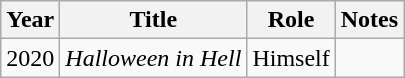<table class="wikitable sortable">
<tr>
<th>Year</th>
<th>Title</th>
<th>Role</th>
<th>Notes</th>
</tr>
<tr>
<td>2020</td>
<td><em>Halloween in Hell</em></td>
<td>Himself</td>
<td></td>
</tr>
</table>
